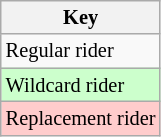<table class="wikitable" style="font-size: 85%;">
<tr>
<th colspan=2>Key</th>
</tr>
<tr>
<td>Regular rider</td>
</tr>
<tr style="background:#ccffcc;">
<td>Wildcard rider</td>
</tr>
<tr style="background:#ffcccc;">
<td>Replacement rider</td>
</tr>
</table>
